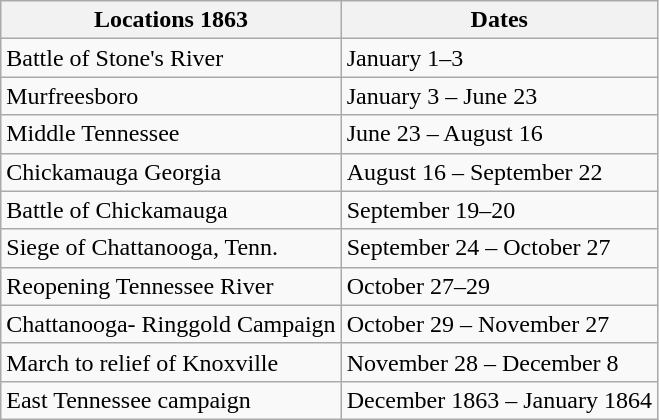<table class="wikitable">
<tr>
<th>Locations 1863</th>
<th>Dates</th>
</tr>
<tr>
<td>Battle of Stone's River</td>
<td>January 1–3</td>
</tr>
<tr>
<td>Murfreesboro</td>
<td>January 3 – June 23</td>
</tr>
<tr>
<td>Middle Tennessee</td>
<td>June 23 – August 16</td>
</tr>
<tr>
<td>Chickamauga Georgia</td>
<td>August 16 – September 22</td>
</tr>
<tr>
<td>Battle of Chickamauga</td>
<td>September 19–20</td>
</tr>
<tr>
<td>Siege of Chattanooga, Tenn.</td>
<td>September 24 – October 27</td>
</tr>
<tr>
<td>Reopening Tennessee River</td>
<td>October 27–29</td>
</tr>
<tr>
<td>Chattanooga- Ringgold Campaign</td>
<td>October 29 – November 27</td>
</tr>
<tr>
<td>March to relief of Knoxville</td>
<td>November 28 – December 8</td>
</tr>
<tr>
<td>East Tennessee campaign</td>
<td>December 1863 – January 1864</td>
</tr>
</table>
